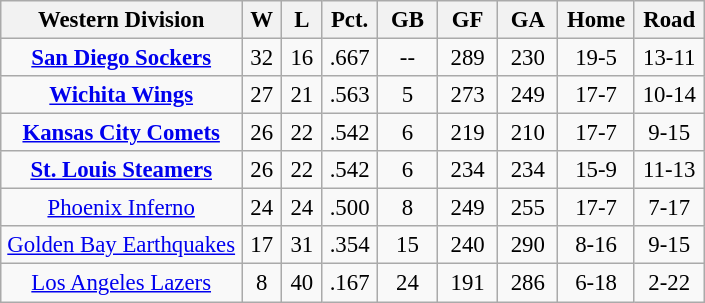<table class="wikitable" width="470" style="font-size:95%; text-align:center">
<tr>
<th width="30%">Western Division</th>
<th width="5%">W</th>
<th width="5%">L</th>
<th width="5%">Pct.</th>
<th width="7.5%">GB</th>
<th width="7.5%">GF</th>
<th width="7.5%">GA</th>
<th width="7.5%">Home</th>
<th width="7.5%">Road</th>
</tr>
<tr>
<td><strong><a href='#'>San Diego Sockers</a></strong></td>
<td>32</td>
<td>16</td>
<td>.667</td>
<td>--</td>
<td>289</td>
<td>230</td>
<td>19-5</td>
<td>13-11</td>
</tr>
<tr>
<td><strong><a href='#'>Wichita Wings</a></strong></td>
<td>27</td>
<td>21</td>
<td>.563</td>
<td>5</td>
<td>273</td>
<td>249</td>
<td>17-7</td>
<td>10-14</td>
</tr>
<tr>
<td><strong><a href='#'>Kansas City Comets</a></strong></td>
<td>26</td>
<td>22</td>
<td>.542</td>
<td>6</td>
<td>219</td>
<td>210</td>
<td>17-7</td>
<td>9-15</td>
</tr>
<tr>
<td><strong><a href='#'>St. Louis Steamers</a></strong></td>
<td>26</td>
<td>22</td>
<td>.542</td>
<td>6</td>
<td>234</td>
<td>234</td>
<td>15-9</td>
<td>11-13</td>
</tr>
<tr>
<td><a href='#'>Phoenix Inferno</a></td>
<td>24</td>
<td>24</td>
<td>.500</td>
<td>8</td>
<td>249</td>
<td>255</td>
<td>17-7</td>
<td>7-17</td>
</tr>
<tr>
<td><a href='#'>Golden Bay Earthquakes</a></td>
<td>17</td>
<td>31</td>
<td>.354</td>
<td>15</td>
<td>240</td>
<td>290</td>
<td>8-16</td>
<td>9-15</td>
</tr>
<tr>
<td><a href='#'>Los Angeles Lazers</a></td>
<td>8</td>
<td>40</td>
<td>.167</td>
<td>24</td>
<td>191</td>
<td>286</td>
<td>6-18</td>
<td>2-22</td>
</tr>
</table>
